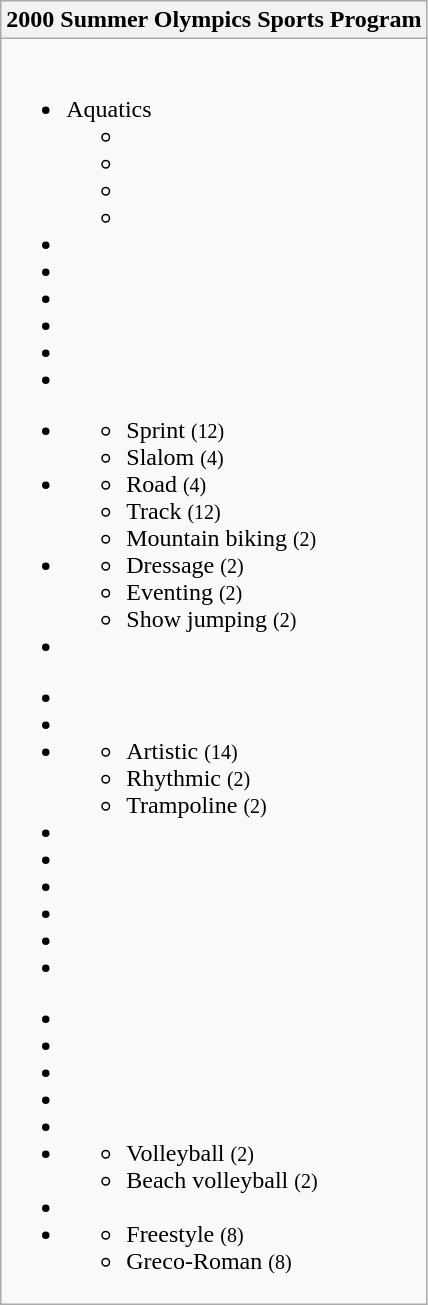<table class="wikitable">
<tr>
<th>2000 Summer Olympics Sports Program</th>
</tr>
<tr>
<td><br>
<ul><li>Aquatics<ul><li></li><li></li><li></li><li></li></ul></li><li></li><li></li><li></li><li></li><li></li><li></li></ul><ul><li><ul><li>Sprint <small>(12)</small></li><li>Slalom <small>(4)</small></li></ul></li><li><ul><li>Road <small>(4)</small></li><li>Track <small>(12)</small></li><li>Mountain biking <small>(2)</small></li></ul></li><li><ul><li>Dressage <small>(2)</small></li><li>Eventing <small>(2)</small></li><li>Show jumping <small>(2)</small></li></ul></li><li></li></ul><ul><li></li><li></li><li><ul><li>Artistic <small>(14)</small></li><li>Rhythmic <small>(2)</small></li><li>Trampoline <small>(2)</small></li></ul></li><li></li><li></li><li></li><li></li><li></li><li></li></ul><ul><li></li><li></li><li></li><li></li><li></li><li><ul><li>Volleyball <small>(2)</small></li><li>Beach volleyball <small>(2)</small></li></ul></li><li></li><li><ul><li>Freestyle <small>(8)</small></li><li>Greco-Roman <small>(8)</small></li></ul></li></ul></td>
</tr>
</table>
